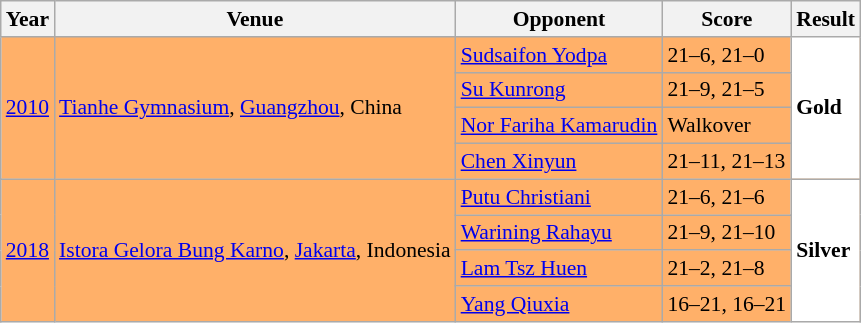<table class="sortable wikitable" style="font-size: 90%;">
<tr>
<th>Year</th>
<th>Venue</th>
<th>Opponent</th>
<th>Score</th>
<th>Result</th>
</tr>
<tr style="background:#FFB069">
<td rowspan="4" align="center"><a href='#'>2010</a></td>
<td rowspan="4" align="left"><a href='#'>Tianhe Gymnasium</a>, <a href='#'>Guangzhou</a>, China</td>
<td align="left"> <a href='#'>Sudsaifon Yodpa</a></td>
<td align="left">21–6, 21–0</td>
<td rowspan="4" style="text-align:left; background:white"> <strong>Gold</strong></td>
</tr>
<tr style="background:#FFB069">
<td align="left"> <a href='#'>Su Kunrong</a></td>
<td align="left">21–9, 21–5</td>
</tr>
<tr style="background:#FFB069">
<td align="left"> <a href='#'>Nor Fariha Kamarudin</a></td>
<td align="left">Walkover</td>
</tr>
<tr style="background:#FFB069">
<td align="left"> <a href='#'>Chen Xinyun</a></td>
<td align="left">21–11, 21–13</td>
</tr>
<tr style="background:#FFB069">
<td rowspan="4" align="center"><a href='#'>2018</a></td>
<td rowspan="4" align="left"><a href='#'>Istora Gelora Bung Karno</a>, <a href='#'>Jakarta</a>, Indonesia</td>
<td align="left"> <a href='#'>Putu Christiani</a></td>
<td align="left">21–6, 21–6</td>
<td rowspan="4" style="text-align:left; background:white"> <strong>Silver</strong></td>
</tr>
<tr style="background:#FFB069">
<td align="left"> <a href='#'>Warining Rahayu</a></td>
<td align="left">21–9, 21–10</td>
</tr>
<tr style="background:#FFB069">
<td align="left"> <a href='#'>Lam Tsz Huen</a></td>
<td align="left">21–2, 21–8</td>
</tr>
<tr style="background:#FFB069">
<td align="left"> <a href='#'>Yang Qiuxia</a></td>
<td align="left">16–21, 16–21</td>
</tr>
</table>
